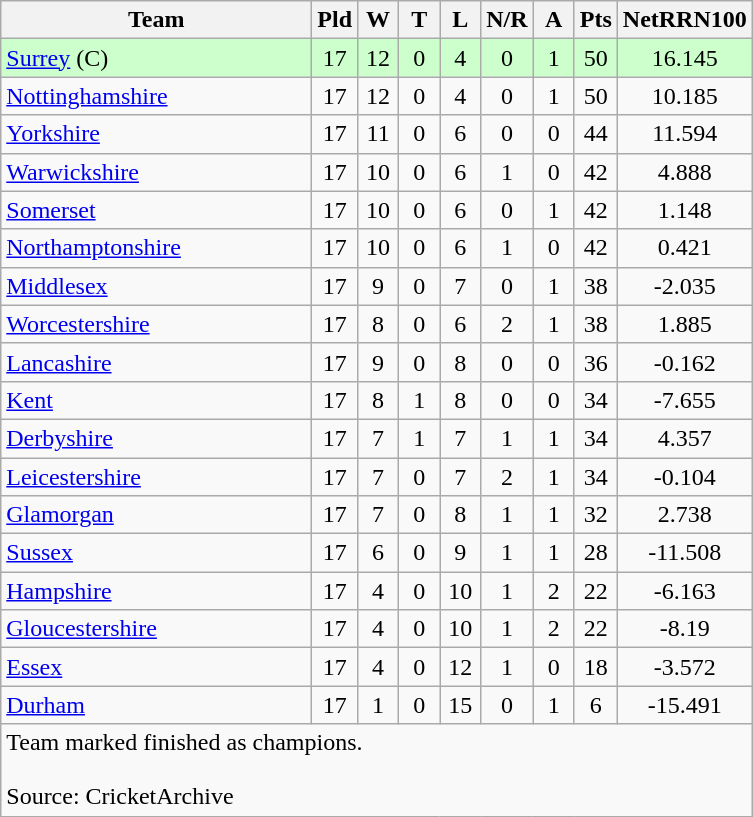<table class="wikitable" style="text-align: center;">
<tr>
<th width=200>Team</th>
<th width=20>Pld</th>
<th width=20>W</th>
<th width=20>T</th>
<th width=20>L</th>
<th width=20>N/R</th>
<th width=20>A</th>
<th width=20>Pts</th>
<th width=60>NetRRN100</th>
</tr>
<tr bgcolor="#ccffcc">
<td align=left><a href='#'>Surrey</a> (C)</td>
<td>17</td>
<td>12</td>
<td>0</td>
<td>4</td>
<td>0</td>
<td>1</td>
<td>50</td>
<td>16.145</td>
</tr>
<tr>
<td align=left><a href='#'>Nottinghamshire</a></td>
<td>17</td>
<td>12</td>
<td>0</td>
<td>4</td>
<td>0</td>
<td>1</td>
<td>50</td>
<td>10.185</td>
</tr>
<tr>
<td align=left><a href='#'>Yorkshire</a></td>
<td>17</td>
<td>11</td>
<td>0</td>
<td>6</td>
<td>0</td>
<td>0</td>
<td>44</td>
<td>11.594</td>
</tr>
<tr>
<td align=left><a href='#'>Warwickshire</a></td>
<td>17</td>
<td>10</td>
<td>0</td>
<td>6</td>
<td>1</td>
<td>0</td>
<td>42</td>
<td>4.888</td>
</tr>
<tr>
<td align=left><a href='#'>Somerset</a></td>
<td>17</td>
<td>10</td>
<td>0</td>
<td>6</td>
<td>0</td>
<td>1</td>
<td>42</td>
<td>1.148</td>
</tr>
<tr>
<td align=left><a href='#'>Northamptonshire</a></td>
<td>17</td>
<td>10</td>
<td>0</td>
<td>6</td>
<td>1</td>
<td>0</td>
<td>42</td>
<td>0.421</td>
</tr>
<tr>
<td align=left><a href='#'>Middlesex</a></td>
<td>17</td>
<td>9</td>
<td>0</td>
<td>7</td>
<td>0</td>
<td>1</td>
<td>38</td>
<td>-2.035</td>
</tr>
<tr>
<td align=left><a href='#'>Worcestershire</a></td>
<td>17</td>
<td>8</td>
<td>0</td>
<td>6</td>
<td>2</td>
<td>1</td>
<td>38</td>
<td>1.885</td>
</tr>
<tr>
<td align=left><a href='#'>Lancashire</a></td>
<td>17</td>
<td>9</td>
<td>0</td>
<td>8</td>
<td>0</td>
<td>0</td>
<td>36</td>
<td>-0.162</td>
</tr>
<tr>
<td align=left><a href='#'>Kent</a></td>
<td>17</td>
<td>8</td>
<td>1</td>
<td>8</td>
<td>0</td>
<td>0</td>
<td>34</td>
<td>-7.655</td>
</tr>
<tr>
<td align=left><a href='#'>Derbyshire</a></td>
<td>17</td>
<td>7</td>
<td>1</td>
<td>7</td>
<td>1</td>
<td>1</td>
<td>34</td>
<td>4.357</td>
</tr>
<tr>
<td align=left><a href='#'>Leicestershire</a></td>
<td>17</td>
<td>7</td>
<td>0</td>
<td>7</td>
<td>2</td>
<td>1</td>
<td>34</td>
<td>-0.104</td>
</tr>
<tr>
<td align=left><a href='#'>Glamorgan</a></td>
<td>17</td>
<td>7</td>
<td>0</td>
<td>8</td>
<td>1</td>
<td>1</td>
<td>32</td>
<td>2.738</td>
</tr>
<tr>
<td align=left><a href='#'>Sussex</a></td>
<td>17</td>
<td>6</td>
<td>0</td>
<td>9</td>
<td>1</td>
<td>1</td>
<td>28</td>
<td>-11.508</td>
</tr>
<tr>
<td align=left><a href='#'>Hampshire</a></td>
<td>17</td>
<td>4</td>
<td>0</td>
<td>10</td>
<td>1</td>
<td>2</td>
<td>22</td>
<td>-6.163</td>
</tr>
<tr>
<td align=left><a href='#'>Gloucestershire</a></td>
<td>17</td>
<td>4</td>
<td>0</td>
<td>10</td>
<td>1</td>
<td>2</td>
<td>22</td>
<td>-8.19</td>
</tr>
<tr>
<td align=left><a href='#'>Essex</a></td>
<td>17</td>
<td>4</td>
<td>0</td>
<td>12</td>
<td>1</td>
<td>0</td>
<td>18</td>
<td>-3.572</td>
</tr>
<tr>
<td align=left><a href='#'>Durham</a></td>
<td>17</td>
<td>1</td>
<td>0</td>
<td>15</td>
<td>0</td>
<td>1</td>
<td>6</td>
<td>-15.491</td>
</tr>
<tr>
<td colspan="9" align="left">Team marked  finished as champions.<br><br>Source: CricketArchive</td>
</tr>
</table>
